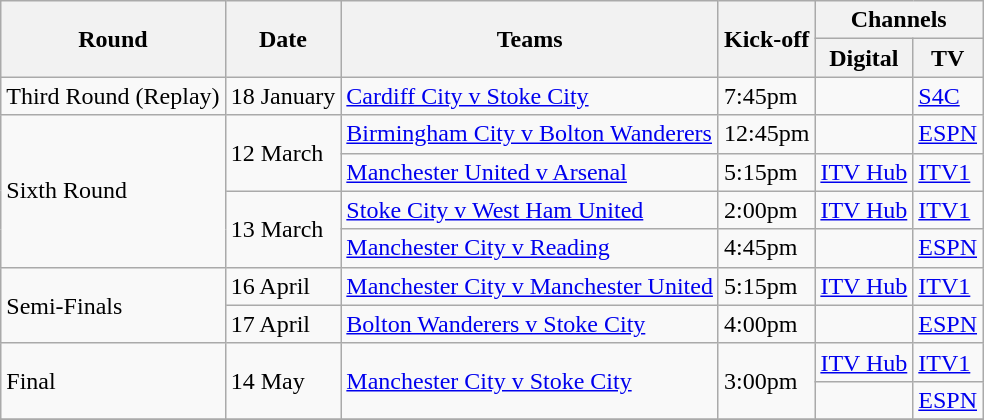<table class="wikitable">
<tr>
<th rowspan=2>Round</th>
<th rowspan=2>Date</th>
<th rowspan=2>Teams</th>
<th rowspan=2>Kick-off</th>
<th colspan=2>Channels</th>
</tr>
<tr>
<th>Digital</th>
<th>TV</th>
</tr>
<tr>
<td>Third Round (Replay)</td>
<td>18 January</td>
<td><a href='#'>Cardiff City v Stoke City</a></td>
<td>7:45pm</td>
<td></td>
<td><a href='#'>S4C</a></td>
</tr>
<tr>
<td rowspan=4>Sixth Round</td>
<td rowspan=2>12 March</td>
<td><a href='#'>Birmingham City v Bolton Wanderers</a></td>
<td>12:45pm</td>
<td></td>
<td><a href='#'>ESPN</a></td>
</tr>
<tr>
<td><a href='#'>Manchester United v Arsenal</a></td>
<td>5:15pm</td>
<td><a href='#'>ITV Hub</a></td>
<td><a href='#'>ITV1</a></td>
</tr>
<tr>
<td rowspan=2>13 March</td>
<td><a href='#'>Stoke City v West Ham United</a></td>
<td>2:00pm</td>
<td><a href='#'>ITV Hub</a></td>
<td><a href='#'>ITV1</a></td>
</tr>
<tr>
<td><a href='#'>Manchester City v Reading</a></td>
<td>4:45pm</td>
<td></td>
<td><a href='#'>ESPN</a></td>
</tr>
<tr>
<td rowspan=2>Semi-Finals</td>
<td>16 April</td>
<td><a href='#'>Manchester City v Manchester United</a></td>
<td>5:15pm</td>
<td><a href='#'>ITV Hub</a></td>
<td><a href='#'>ITV1</a></td>
</tr>
<tr>
<td>17 April</td>
<td><a href='#'>Bolton Wanderers v Stoke City</a></td>
<td>4:00pm</td>
<td></td>
<td><a href='#'>ESPN</a></td>
</tr>
<tr>
<td rowspan=2>Final</td>
<td rowspan=2>14 May</td>
<td rowspan=2><a href='#'>Manchester City v Stoke City</a></td>
<td rowspan=2>3:00pm</td>
<td><a href='#'>ITV Hub</a></td>
<td><a href='#'>ITV1</a></td>
</tr>
<tr>
<td></td>
<td><a href='#'>ESPN</a></td>
</tr>
<tr>
</tr>
</table>
